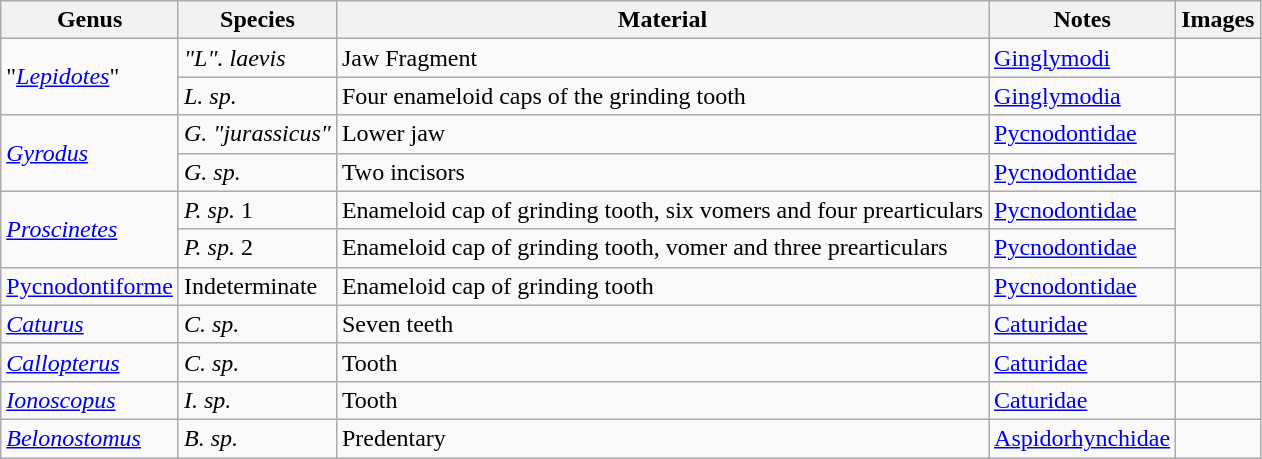<table class="wikitable">
<tr>
<th>Genus</th>
<th>Species</th>
<th>Material</th>
<th>Notes</th>
<th>Images</th>
</tr>
<tr>
<td rowspan="2">"<em><a href='#'>Lepidotes</a></em>"</td>
<td><em>"L". laevis</em></td>
<td>Jaw Fragment</td>
<td><a href='#'>Ginglymodi</a></td>
<td></td>
</tr>
<tr>
<td><em>L. sp.</em></td>
<td>Four enameloid caps of the grinding tooth</td>
<td><a href='#'>Ginglymodia</a></td>
<td></td>
</tr>
<tr>
<td rowspan="2"><em><a href='#'>Gyrodus</a></em></td>
<td><em>G. "jurassicus"</em></td>
<td>Lower jaw</td>
<td><a href='#'>Pycnodontidae</a></td>
<td rowspan="2"></td>
</tr>
<tr>
<td><em>G. sp.</em></td>
<td>Two incisors</td>
<td><a href='#'>Pycnodontidae</a></td>
</tr>
<tr>
<td rowspan="2"><em><a href='#'>Proscinetes</a></em></td>
<td><em>P. sp.</em> 1</td>
<td>Enameloid cap of grinding tooth, six vomers and four prearticulars</td>
<td><a href='#'>Pycnodontidae</a></td>
<td rowspan="2"></td>
</tr>
<tr>
<td><em>P. sp.</em> 2</td>
<td>Enameloid cap of grinding tooth, vomer and three prearticulars</td>
<td><a href='#'>Pycnodontidae</a></td>
</tr>
<tr>
<td><a href='#'>Pycnodontiforme</a></td>
<td>Indeterminate</td>
<td>Enameloid cap of grinding tooth</td>
<td><a href='#'>Pycnodontidae</a></td>
<td></td>
</tr>
<tr>
<td><em><a href='#'>Caturus</a></em></td>
<td><em>C. sp.</em></td>
<td>Seven teeth</td>
<td><a href='#'>Caturidae</a></td>
<td></td>
</tr>
<tr>
<td><em><a href='#'>Callopterus</a></em></td>
<td><em>C. sp.</em></td>
<td>Tooth</td>
<td><a href='#'>Caturidae</a></td>
<td></td>
</tr>
<tr>
<td><em><a href='#'>Ionoscopus</a></em></td>
<td><em>I. sp.</em></td>
<td>Tooth</td>
<td><a href='#'>Caturidae</a></td>
<td></td>
</tr>
<tr>
<td><em><a href='#'>Belonostomus</a></em></td>
<td><em>B. sp.</em></td>
<td>Predentary</td>
<td><a href='#'>Aspidorhynchidae</a></td>
<td></td>
</tr>
</table>
